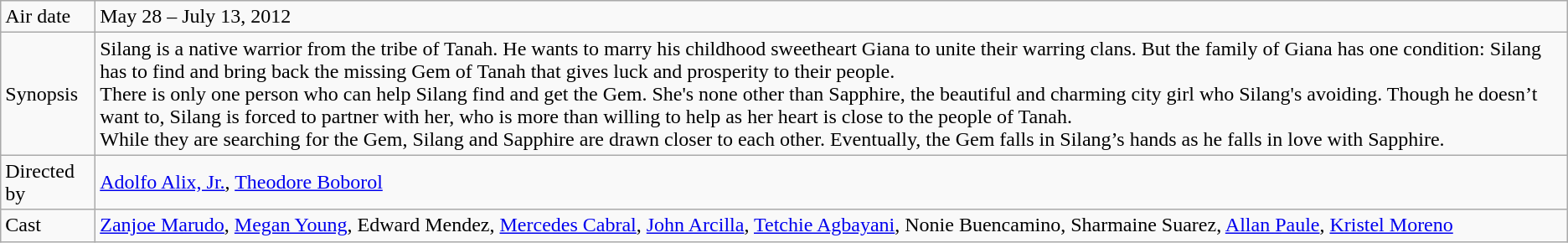<table class="wikitable">
<tr>
<td>Air date</td>
<td>May 28 – July 13, 2012</td>
</tr>
<tr>
<td>Synopsis</td>
<td>Silang is a native warrior from the tribe of Tanah. He wants to marry his childhood sweetheart Giana to unite their warring clans. But the family of Giana has one condition: Silang has to find and bring back the missing Gem of Tanah that gives luck and prosperity to their people.<br>There is only one person who can help Silang find and get the Gem. She's none other than Sapphire, the beautiful and charming city girl who Silang's avoiding. Though he doesn’t want to, Silang is forced to partner with her, who is more than willing to help as her heart is close to the people of Tanah.<br>While they are searching for the Gem, Silang and Sapphire are drawn closer to each other. Eventually, the Gem falls in Silang’s hands as he falls in love with Sapphire.</td>
</tr>
<tr>
<td>Directed by</td>
<td><a href='#'>Adolfo Alix, Jr.</a>, <a href='#'>Theodore Boborol</a></td>
</tr>
<tr>
<td>Cast</td>
<td><a href='#'>Zanjoe Marudo</a>, <a href='#'>Megan Young</a>, Edward Mendez, <a href='#'>Mercedes Cabral</a>, <a href='#'>John Arcilla</a>, <a href='#'>Tetchie Agbayani</a>, Nonie Buencamino, Sharmaine Suarez, <a href='#'>Allan Paule</a>, <a href='#'>Kristel Moreno</a></td>
</tr>
</table>
